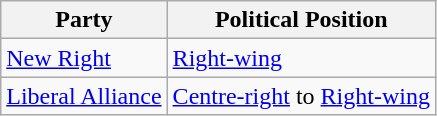<table class="wikitable mw-collapsible mw-collapsed">
<tr>
<th>Party</th>
<th>Political Position</th>
</tr>
<tr>
<td><a href='#'>New Right</a></td>
<td><a href='#'>Right-wing</a></td>
</tr>
<tr>
<td><a href='#'>Liberal Alliance</a></td>
<td><a href='#'>Centre-right</a> to <a href='#'>Right-wing</a></td>
</tr>
</table>
